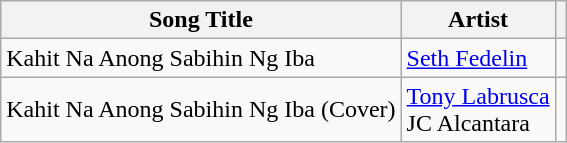<table class="wikitable">
<tr>
<th>Song Title</th>
<th>Artist</th>
<th></th>
</tr>
<tr>
<td>Kahit Na Anong Sabihin Ng Iba</td>
<td><a href='#'>Seth Fedelin</a></td>
<td style="text-align: center;"></td>
</tr>
<tr>
<td>Kahit Na Anong Sabihin Ng Iba (Cover)</td>
<td><a href='#'>Tony Labrusca</a><br>JC Alcantara</td>
<td style="text-align: center;"></td>
</tr>
</table>
